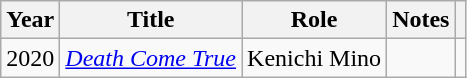<table class="wikitable">
<tr>
<th>Year</th>
<th>Title</th>
<th>Role</th>
<th>Notes</th>
<th></th>
</tr>
<tr>
<td>2020</td>
<td><em><a href='#'>Death Come True</a></em></td>
<td>Kenichi Mino</td>
<td></td>
<td></td>
</tr>
</table>
